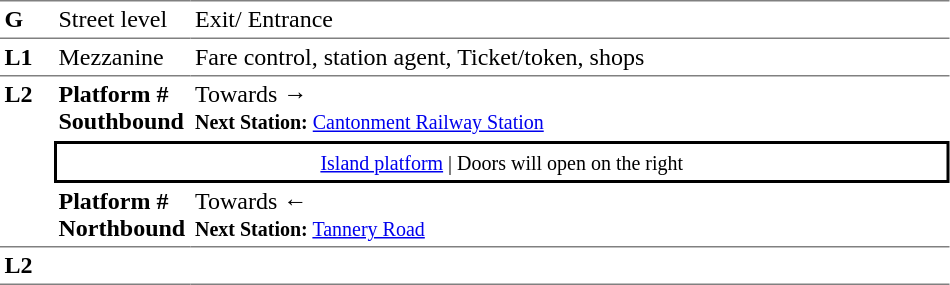<table table border=0 cellspacing=0 cellpadding=3>
<tr>
<td style="border-top:solid 1px gray;border-bottom:solid 1px gray;" width=30 valign=top><strong>G</strong></td>
<td style="border-top:solid 1px gray;border-bottom:solid 1px gray;" width=85 valign=top>Street level</td>
<td style="border-top:solid 1px gray;border-bottom:solid 1px gray;" width=500 valign=top>Exit/ Entrance</td>
</tr>
<tr>
<td style="border-bottom:solid 1px gray;"><strong>L1</strong></td>
<td style="border-bottom:solid 1px gray;">Mezzanine</td>
<td style="border-bottom:solid 1px gray;">Fare control, station agent, Ticket/token, shops</td>
</tr>
<tr>
<td style="border-bottom:solid 1px gray;" width=30 rowspan=3 valign=top><strong>L2</strong></td>
<td style="border-bottom:solid 1px white;" width=85><span><strong>Platform #</strong><br><strong>Southbound</strong></span></td>
<td style="border-bottom:solid 1px white;" width=500>Towards → <br><small><strong>Next Station:</strong> <a href='#'>Cantonment Railway Station</a></small></td>
</tr>
<tr>
<td style="border-top:solid 2px black;border-right:solid 2px black;border-left:solid 2px black;border-bottom:solid 2px black;text-align:center;" colspan=2><small><a href='#'>Island platform</a> | Doors will open on the right </small></td>
</tr>
<tr>
<td style="border-bottom:solid 1px gray;" width=85><span><strong>Platform #</strong><br><strong>Northbound</strong></span></td>
<td style="border-bottom:solid 1px gray;" width="500">Towards ← <br><small><strong>Next Station:</strong> <a href='#'>Tannery Road</a></small></td>
</tr>
<tr>
<td style="border-bottom:solid 1px gray;" width=30 rowspan=2 valign=top><strong>L2</strong></td>
<td style="border-bottom:solid 1px gray;" width=85></td>
<td style="border-bottom:solid 1px gray;" width=500></td>
</tr>
</table>
